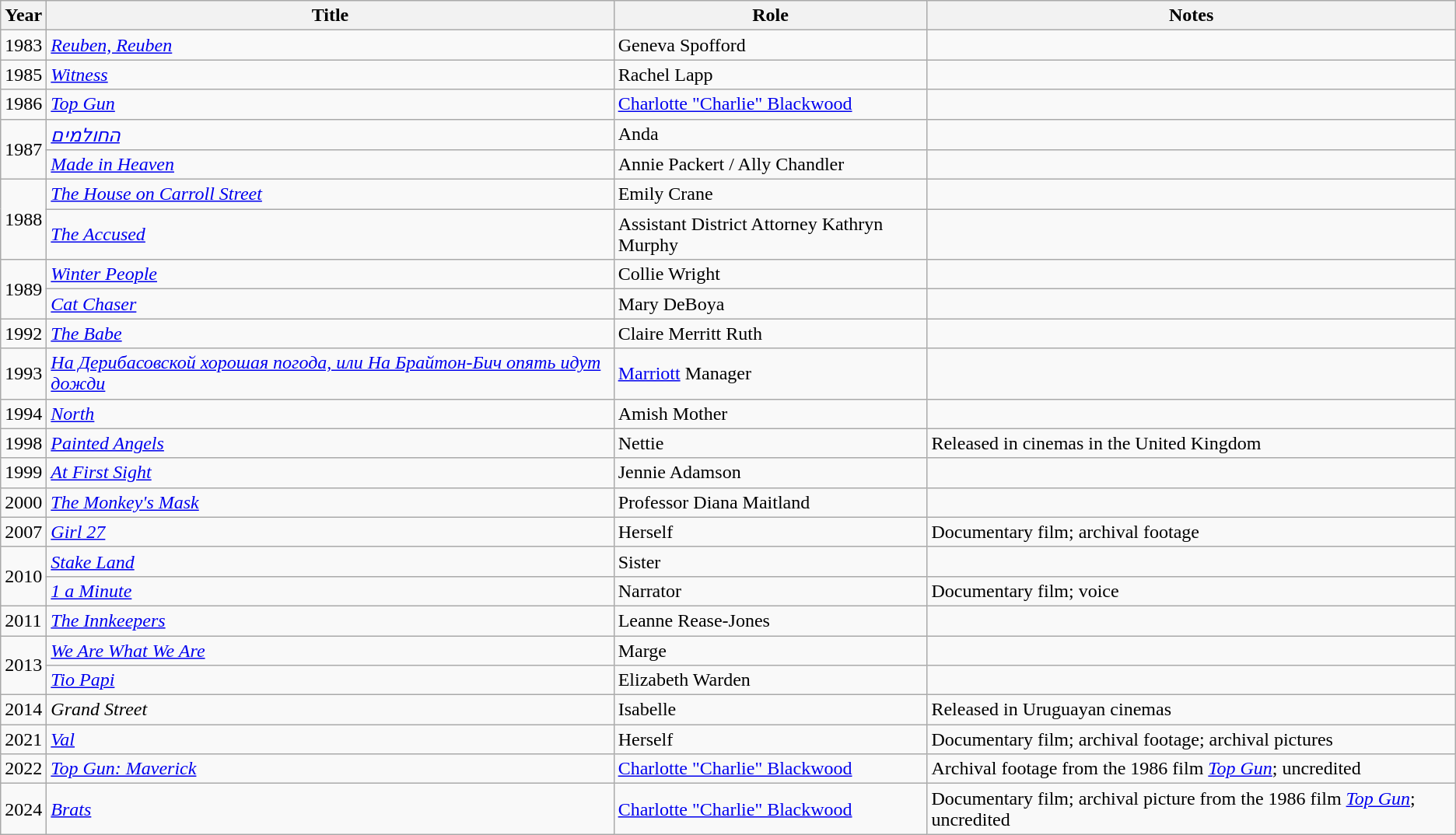<table class="wikitable sortable">
<tr>
<th>Year</th>
<th>Title</th>
<th>Role</th>
<th class="unsortable">Notes</th>
</tr>
<tr>
<td>1983</td>
<td><em><a href='#'>Reuben, Reuben</a></em></td>
<td>Geneva Spofford</td>
<td></td>
</tr>
<tr>
<td>1985</td>
<td><em><a href='#'>Witness</a></em></td>
<td>Rachel Lapp</td>
<td></td>
</tr>
<tr>
<td>1986</td>
<td><em><a href='#'>Top Gun</a></em></td>
<td><a href='#'>Charlotte "Charlie" Blackwood</a></td>
<td></td>
</tr>
<tr>
<td rowspan="2">1987</td>
<td><em><a href='#'>החולמים</a></em></td>
<td>Anda</td>
<td></td>
</tr>
<tr>
<td><em><a href='#'>Made in Heaven</a></em></td>
<td>Annie Packert / Ally Chandler</td>
<td></td>
</tr>
<tr>
<td rowspan="2">1988</td>
<td><em><a href='#'>The House on Carroll Street</a></em></td>
<td>Emily Crane</td>
<td></td>
</tr>
<tr>
<td><em><a href='#'>The Accused</a></em></td>
<td>Assistant District Attorney Kathryn Murphy</td>
<td></td>
</tr>
<tr>
<td rowspan="2">1989</td>
<td><em><a href='#'>Winter People</a></em></td>
<td>Collie Wright</td>
<td></td>
</tr>
<tr>
<td><em><a href='#'>Cat Chaser</a></em></td>
<td>Mary DeBoya</td>
<td></td>
</tr>
<tr>
<td>1992</td>
<td><em><a href='#'>The Babe</a></em></td>
<td>Claire Merritt Ruth</td>
<td></td>
</tr>
<tr>
<td>1993</td>
<td><em><a href='#'>На Дерибасовской хорошая погода, или На Брайтон-Бич опять идут дожди</a></em></td>
<td><a href='#'>Marriott</a> Manager</td>
<td></td>
</tr>
<tr>
<td>1994</td>
<td><em><a href='#'>North</a></em></td>
<td>Amish Mother</td>
<td></td>
</tr>
<tr>
<td>1998</td>
<td><em><a href='#'>Painted Angels</a></em></td>
<td>Nettie</td>
<td>Released in cinemas in the United Kingdom</td>
</tr>
<tr>
<td>1999</td>
<td><em><a href='#'>At First Sight</a></em></td>
<td>Jennie Adamson</td>
<td></td>
</tr>
<tr>
<td>2000</td>
<td><em><a href='#'>The Monkey's Mask</a></em></td>
<td>Professor Diana Maitland</td>
<td></td>
</tr>
<tr>
<td>2007</td>
<td><em><a href='#'>Girl 27</a></em></td>
<td>Herself</td>
<td>Documentary film; archival footage</td>
</tr>
<tr>
<td rowspan="2">2010</td>
<td><em><a href='#'>Stake Land</a></em></td>
<td>Sister</td>
<td></td>
</tr>
<tr>
<td><em><a href='#'>1 a Minute</a></em></td>
<td>Narrator</td>
<td>Documentary film; voice</td>
</tr>
<tr>
<td>2011</td>
<td><em><a href='#'>The Innkeepers</a></em></td>
<td>Leanne Rease-Jones</td>
<td></td>
</tr>
<tr>
<td rowspan="2">2013</td>
<td><em><a href='#'>We Are What We Are</a></em></td>
<td>Marge</td>
<td></td>
</tr>
<tr>
<td><em><a href='#'>Tio Papi</a></em></td>
<td>Elizabeth Warden</td>
<td></td>
</tr>
<tr>
<td>2014</td>
<td><em>Grand Street</em></td>
<td>Isabelle</td>
<td>Released in Uruguayan cinemas</td>
</tr>
<tr>
<td>2021</td>
<td><em><a href='#'>Val</a></em></td>
<td>Herself</td>
<td>Documentary film; archival footage; archival pictures</td>
</tr>
<tr>
<td>2022</td>
<td><em><a href='#'>Top Gun: Maverick</a></em></td>
<td><a href='#'>Charlotte "Charlie" Blackwood</a></td>
<td>Archival footage from the 1986 film <em><a href='#'>Top Gun</a></em>; uncredited</td>
</tr>
<tr>
<td>2024</td>
<td><em><a href='#'>Brats</a></em></td>
<td><a href='#'>Charlotte "Charlie" Blackwood</a></td>
<td>Documentary film; archival picture from the 1986 film <em><a href='#'>Top Gun</a></em>; uncredited</td>
</tr>
</table>
